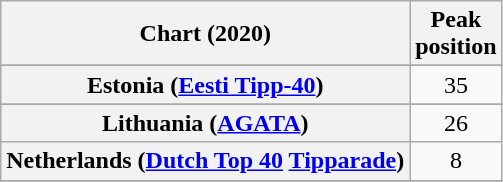<table class="wikitable sortable plainrowheaders" style="text-align:center">
<tr>
<th scope="col">Chart (2020)</th>
<th scope="col">Peak<br>position</th>
</tr>
<tr>
</tr>
<tr>
</tr>
<tr>
</tr>
<tr>
</tr>
<tr>
</tr>
<tr>
</tr>
<tr>
</tr>
<tr>
<th scope="row">Estonia (<a href='#'>Eesti Tipp-40</a>)</th>
<td>35</td>
</tr>
<tr>
</tr>
<tr>
</tr>
<tr>
</tr>
<tr>
<th scope="row">Lithuania (<a href='#'>AGATA</a>)</th>
<td>26</td>
</tr>
<tr>
<th scope="row">Netherlands (<a href='#'>Dutch Top 40</a> <a href='#'>Tipparade</a>)</th>
<td align="center">8</td>
</tr>
<tr>
</tr>
<tr>
</tr>
<tr>
</tr>
<tr>
</tr>
<tr>
</tr>
<tr>
</tr>
<tr>
</tr>
<tr>
</tr>
<tr>
</tr>
<tr>
</tr>
<tr>
</tr>
<tr>
</tr>
<tr>
</tr>
</table>
